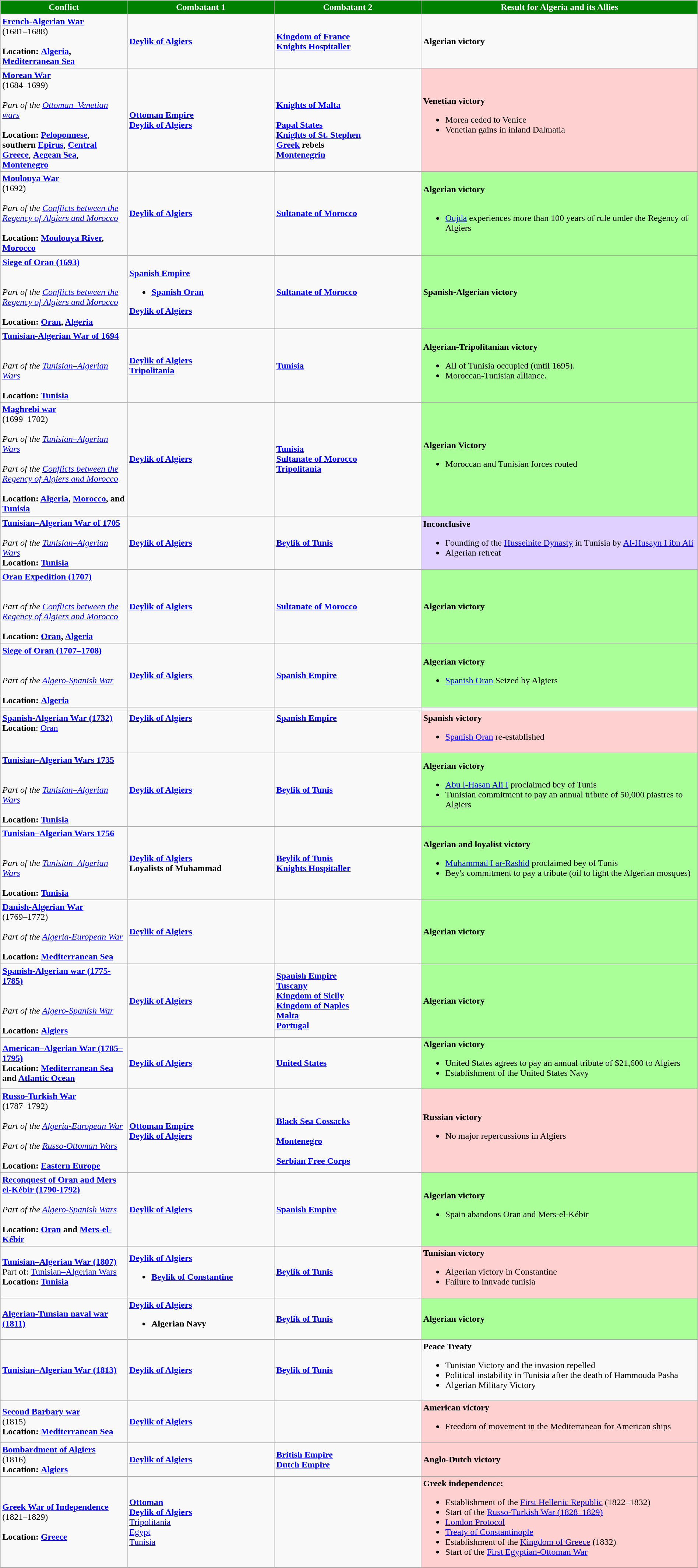<table class="wikitable sortable" width="100%">
<tr style="color: white">
<th style="background:Green" width="120">Conflict</th>
<th style="background:Green" width="140">Combatant 1</th>
<th style="background:green" width="140">Combatant 2</th>
<th style="background:green" width="270">Result for Algeria and its Allies</th>
</tr>
<tr valign="top">
</tr>
<tr>
<td><strong><a href='#'>French-Algerian War</a></strong><br>(1681–1688)<br><br><strong>Location:</strong> <strong><a href='#'>Algeria</a>, <a href='#'>Mediterranean Sea</a></strong><br></td>
<td><strong>  <a href='#'>Deylik of Algiers</a></strong></td>
<td><strong> <a href='#'>Kingdom of France</a></strong><br> <strong> <a href='#'>Knights Hospitaller</a></strong></td>
<td style="Background:AF9"><strong>Algerian victory</strong></td>
</tr>
<tr valign="top">
</tr>
<tr>
<td><strong><a href='#'>Morean War</a></strong><br>(1684–1699)<br><br><em>Part of the <a href='#'>Ottoman–Venetian wars</a></em><br><br><strong>Location:</strong> <strong><a href='#'>Peloponnese</a></strong>, <strong>southern <a href='#'>Epirus</a></strong>, <strong><a href='#'>Central Greece</a></strong>, <strong><a href='#'>Aegean Sea</a></strong>, <strong><a href='#'>Montenegro</a></strong><br></td>
<td><strong> <a href='#'>Ottoman Empire</a></strong><br> <strong> <a href='#'>Deylik of Algiers</a></strong></td>
<td><strong></strong><br><strong></strong><br><strong> <a href='#'>Knights of Malta</a></strong><br><strong></strong><br><strong> <a href='#'>Papal States</a></strong><br><strong><a href='#'>Knights of St. Stephen</a></strong><br><strong><a href='#'>Greek</a> rebels</strong><br><strong> <a href='#'>Montenegrin</a></strong></td>
<td style="background:#FFD0D0"><strong>Venetian victory</strong><br><ul><li>Morea ceded to Venice</li><li>Venetian gains in inland Dalmatia</li></ul></td>
</tr>
<tr valign="top">
</tr>
<tr>
<td><strong><a href='#'>Moulouya War</a></strong><br>(1692)<br><br><em>Part of the <a href='#'>Conflicts between the Regency of Algiers and Morocco</a></em><br><br><strong>Location:</strong> <strong><a href='#'>Moulouya River</a>, <a href='#'>Morocco</a></strong><br></td>
<td><strong>  <a href='#'>Deylik of Algiers</a></strong></td>
<td><strong> <a href='#'>Sultanate of Morocco</a></strong></td>
<td style="Background:#AF9"><strong>Algerian victory<br></strong><br><ul><li><a href='#'>Oujda</a> experiences more than 100 years of rule under the Regency of Algiers</li></ul></td>
</tr>
<tr valign="top">
</tr>
<tr>
<td><strong><a href='#'>Siege of Oran (1693)</a></strong><br><br><br><em>Part of the <a href='#'>Conflicts between the Regency of Algiers and Morocco</a></em><br><br><strong>Location:</strong> <strong><a href='#'>Oran</a>, <a href='#'>Algeria</a></strong></td>
<td><strong> <a href='#'>Spanish Empire</a></strong><br><ul><li><strong> <a href='#'>Spanish Oran</a></strong></li></ul><strong>  <a href='#'>Deylik of Algiers</a></strong></td>
<td><strong> <a href='#'>Sultanate of Morocco</a></strong></td>
<td style="Background:#AF9"><strong>Spanish-Algerian victory</strong></td>
</tr>
<tr valign="top">
</tr>
<tr>
<td><strong><a href='#'>Tunisian-Algerian War of 1694</a></strong><br><br><br><em>Part of the <a href='#'>Tunisian–Algerian Wars</a></em><br><br><strong>Location:</strong> <strong><a href='#'>Tunisia</a></strong><br></td>
<td><strong>  <a href='#'>Deylik of Algiers</a></strong><br><strong> <a href='#'>Tripolitania</a></strong></td>
<td><strong> <a href='#'>Tunisia</a></strong></td>
<td style="Background:#AF9"><strong> Algerian-Tripolitanian victory</strong><br><ul><li>All of Tunisia occupied (until 1695).</li><li>Moroccan-Tunisian alliance.</li></ul></td>
</tr>
<tr valign="top">
</tr>
<tr>
<td><strong><a href='#'>Maghrebi war</a></strong><br>(1699–1702)<br><br><em>Part of the <a href='#'>Tunisian–Algerian Wars</a></em><br><br><em>Part of the <a href='#'>Conflicts between the Regency of Algiers and Morocco</a></em><br><br><strong>Location: <a href='#'>Algeria</a>, <a href='#'>Morocco</a>, and <a href='#'>Tunisia</a></strong></td>
<td><strong>  <a href='#'>Deylik of Algiers</a></strong></td>
<td><strong> <a href='#'>Tunisia</a></strong><br><strong> <a href='#'>Sultanate of Morocco</a></strong><br><strong> <a href='#'>Tripolitania</a></strong></td>
<td style="Background:#AF9"><strong>Algerian Victory</strong><br><ul><li>Moroccan and Tunisian forces routed</li></ul></td>
</tr>
<tr valign=top>
</tr>
<tr>
<td><strong><a href='#'>Tunisian–Algerian War of 1705</a></strong><br><br><em>Part of the <a href='#'>Tunisian–Algerian Wars</a></em><br><strong>Location:</strong> <strong><a href='#'>Tunisia</a></strong></td>
<td><strong>  <a href='#'>Deylik of Algiers</a></strong></td>
<td><strong> <a href='#'>Beylik of Tunis</a></strong></td>
<td style="Background:#E0D0FF"><strong>Inconclusive</strong><br><ul><li>Founding of the <a href='#'>Husseinite Dynasty</a> in Tunisia by <a href='#'>Al-Husayn I ibn Ali</a></li><li>Algerian retreat</li></ul></td>
</tr>
<tr valign=top>
</tr>
<tr>
<td><strong><a href='#'>Oran Expedition (1707)</a></strong><br><br><br><em>Part of the <a href='#'>Conflicts between the Regency of Algiers and Morocco</a></em><br><br><strong>Location:</strong> <strong><a href='#'>Oran</a>, <a href='#'>Algeria</a></strong></td>
<td><strong>  <a href='#'>Deylik of Algiers</a></strong></td>
<td><strong> <a href='#'>Sultanate of Morocco</a></strong></td>
<td style="Background:#AF9"><strong>Algerian victory</strong></td>
</tr>
<tr valign="top">
</tr>
<tr>
<td><strong><a href='#'>Siege of Oran (1707–1708)</a></strong><br><br><br><em>Part of the <a href='#'>Algero-Spanish War</a></em><br><br><strong>Location:</strong> <strong><a href='#'>Algeria</a></strong><br></td>
<td><strong>  <a href='#'>Deylik of Algiers</a></strong></td>
<td><strong> <a href='#'>Spanish Empire</a></strong></td>
<td style="Background:#AF9"><strong>Algerian victory</strong><br><ul><li><a href='#'>Spanish Oran</a> Seized by Algiers</li></ul></td>
</tr>
<tr>
<td></td>
<td></td>
<td></td>
<td></td>
</tr>
<tr valign="top">
<td><strong><a href='#'>Spanish-Algerian War (1732)</a></strong><br><strong>Location</strong>: <a href='#'>Oran</a> </td>
<td><strong>  <a href='#'>Deylik of Algiers</a></strong></td>
<td><strong> <a href='#'>Spanish Empire</a></strong></td>
<td style="Background:#FFD0D0"><strong>Spanish victory</strong><br><ul><li><a href='#'>Spanish Oran</a> re-established</li></ul></td>
</tr>
<tr>
<td><strong><a href='#'>Tunisian–Algerian Wars 1735</a></strong><br><br><br><em>Part of the <a href='#'>Tunisian–Algerian Wars</a></em><br><br><strong>Location:</strong> <strong><a href='#'>Tunisia</a></strong></td>
<td><strong>  <a href='#'>Deylik of Algiers</a></strong></td>
<td><strong> <a href='#'>Beylik of Tunis</a></strong></td>
<td style="Background:#AF9"><strong>Algerian victory</strong><br><ul><li><a href='#'>Abu l-Hasan Ali I</a> proclaimed bey of Tunis</li><li>Tunisian commitment to pay an annual tribute of 50,000 piastres to Algiers</li></ul></td>
</tr>
<tr valign=top>
</tr>
<tr>
<td><strong><a href='#'>Tunisian–Algerian Wars 1756</a></strong><br><br><br><em>Part of the <a href='#'>Tunisian–Algerian Wars</a></em><br><br><strong>Location:</strong> <strong><a href='#'>Tunisia</a></strong></td>
<td><strong>  <a href='#'>Deylik of Algiers</a><br>Loyalists of Muhammad</strong></td>
<td><strong> <a href='#'>Beylik of Tunis</a><br> <a href='#'>Knights Hospitaller</a></strong></td>
<td style="Background:#AF9"><strong>Algerian and loyalist victory</strong><br><ul><li><a href='#'>Muhammad I ar-Rashid</a> proclaimed bey of Tunis</li><li>Bey's commitment to pay a tribute (oil to light the Algerian mosques)</li></ul></td>
</tr>
<tr valign=top>
</tr>
<tr>
<td><strong><a href='#'>Danish-Algerian War</a></strong><br>(1769–1772)<br><br><em>Part of the <a href='#'>Algeria-European War</a></em><br><br><strong>Location:</strong> <strong><a href='#'>Mediterranean Sea</a></strong></td>
<td><strong>  <a href='#'>Deylik of Algiers</a></strong></td>
<td><strong></strong></td>
<td style="Background:#AF9"><strong>Algerian victory</strong><br></td>
</tr>
<tr valign=top>
</tr>
<tr>
<td><strong><a href='#'>Spanish-Algerian war (1775-1785)</a></strong><br><br><br><em>Part of the <a href='#'>Algero-Spanish War</a></em><br><br><strong>Location:</strong> <strong><a href='#'>Algiers</a></strong><br></td>
<td><strong>  <a href='#'>Deylik of Algiers</a></strong></td>
<td><strong> <a href='#'>Spanish Empire</a><br> <a href='#'>Tuscany</a></strong><br> <strong><a href='#'>Kingdom of Sicily</a></strong><br><strong> <a href='#'>Kingdom of Naples</a></strong><br><strong> <a href='#'>Malta</a></strong><br><strong> <a href='#'>Portugal</a></strong></td>
<td style="Background:#AF9"><strong>Algerian victory</strong></td>
</tr>
<tr valign=top>
</tr>
<tr>
<td><strong><a href='#'>American–Algerian War (1785–1795)</a></strong><br><strong>Location: <a href='#'>Mediterranean Sea</a> and <a href='#'>Atlantic Ocean</a></strong></td>
<td> <strong><a href='#'>Deylik of Algiers</a></strong></td>
<td> <strong><a href='#'>United States</a></strong></td>
<td style="Background:#AF9"><strong>Algerian victory</strong><br><ul><li>United States agrees to pay an annual tribute of $21,600 to Algiers</li><li>Establishment of the United States Navy</li></ul></td>
</tr>
<tr>
<td><strong><a href='#'>Russo-Turkish War</a></strong><br>(1787–1792)<br><br><em>Part of the <a href='#'>Algeria-European War</a></em><br><br><em>Part of the <a href='#'>Russo-Ottoman Wars</a></em><br><br><strong>Location:</strong> <strong><a href='#'>Eastern Europe</a></strong><br></td>
<td><strong> <a href='#'>Ottoman Empire</a><br> <a href='#'>Deylik of Algiers</a></strong></td>
<td><strong><br><br><a href='#'>Black Sea Cossacks</a><br><br><a href='#'>Montenegro</a><br><br><a href='#'>Serbian Free Corps</a></strong></td>
<td style="background:#FFD0D0"><strong>Russian victory</strong><br><ul><li>No major repercussions in Algiers</li></ul></td>
</tr>
<tr valign=top>
</tr>
<tr>
<td><strong><a href='#'>Reconquest of Oran and Mers el-Kébir (1790-1792)</a></strong><br><br><em>Part of the <a href='#'>Algero-Spanish Wars</a></em><br><br><strong>Location:</strong> <strong><a href='#'>Oran</a> and <a href='#'>Mers-el-Kébir</a></strong></td>
<td><strong> <a href='#'>Deylik of Algiers</a></strong></td>
<td><strong> <a href='#'>Spanish Empire</a></strong></td>
<td style="Background:#AF9"><strong>Algerian victory</strong><br><ul><li>Spain abandons Oran and Mers-el-Kébir</li></ul></td>
</tr>
<tr valign=top>
</tr>
<tr>
<td><strong><a href='#'>Tunisian–Algerian War (1807)</a></strong><br>Part of: <a href='#'>Tunisian–Algerian Wars</a><br><strong>Location: <a href='#'>Tunisia</a></strong></td>
<td> <strong><a href='#'>Deylik of Algiers</a></strong><br><ul><li> <strong><a href='#'>Beylik of Constantine</a></strong></li></ul></td>
<td> <strong><a href='#'>Beylik of Tunis</a></strong></td>
<td style="Background:#FFD0D0"><strong>Tunisian victory</strong><br><ul><li>Algerian victory in Constantine</li><li>Failure to innvade tunisia</li></ul></td>
</tr>
<tr>
<td><strong><a href='#'>Algerian-Tunsian naval war (1811)</a></strong></td>
<td> <strong><a href='#'>Deylik of Algiers</a></strong><br><ul><li> <strong>Algerian Navy</strong></li></ul></td>
<td> <strong><a href='#'>Beylik of Tunis</a></strong></td>
<td style="Background:#AF9"><strong>Algerian victory</strong></td>
</tr>
<tr>
<td><strong><a href='#'>Tunisian–Algerian War (1813)</a></strong></td>
<td> <strong><a href='#'>Deylik of Algiers</a></strong></td>
<td> <strong><a href='#'>Beylik of Tunis</a></strong></td>
<td><strong>Peace Treaty</strong><br><ul><li>Tunisian Victory and the invasion repelled</li><li>Political instability in Tunisia after the death of Hammouda Pasha</li><li>Algerian Military Victory</li></ul></td>
</tr>
<tr>
<td><strong><a href='#'>Second Barbary war</a></strong><br>(1815)<br><strong>Location:</strong> <strong><a href='#'>Mediterranean Sea</a></strong></td>
<td><strong> <a href='#'>Deylik of Algiers</a></strong></td>
<td><strong></strong></td>
<td style="Background:#FFD0D0"><strong>American victory</strong><br><ul><li>Freedom of movement in the Mediterranean for American ships</li></ul></td>
</tr>
<tr valign=top>
</tr>
<tr>
<td><strong><a href='#'>Bombardment of Algiers</a></strong><br>(1816)<br><strong>Location:</strong> <strong><a href='#'>Algiers</a></strong><br></td>
<td><strong> <a href='#'>Deylik of Algiers</a></strong></td>
<td><strong> <a href='#'>British Empire</a><br> <a href='#'>Dutch Empire</a></strong></td>
<td style="Background:#FFD0D0"><strong>Anglo-Dutch victory</strong><br>
</td>
</tr>
<tr valign=top>
</tr>
<tr>
<td><strong><a href='#'>Greek War of Independence</a></strong><br>(1821–1829)<br><br><strong>Location:</strong> <strong><a href='#'>Greece</a></strong><br></td>
<td><strong> <a href='#'>Ottoman</a></strong><br> <strong><a href='#'>Deylik of Algiers</a></strong><br> <a href='#'>Tripolitania</a><br> <a href='#'>Egypt</a><br> <a href='#'>Tunisia</a></td>
<td></td>
<td style="Background:#FFD0D0"><strong>Greek independence:</strong><br><ul><li>Establishment of the <a href='#'>First Hellenic Republic</a> (1822–1832)</li><li>Start of the <a href='#'>Russo-Turkish War (1828–1829)</a></li><li><a href='#'>London Protocol</a></li><li><a href='#'>Treaty of Constantinople</a></li><li>Establishment of the <a href='#'>Kingdom of Greece</a> (1832)</li><li>Start of the <a href='#'>First Egyptian-Ottoman War</a></li></ul></td>
</tr>
</table>
